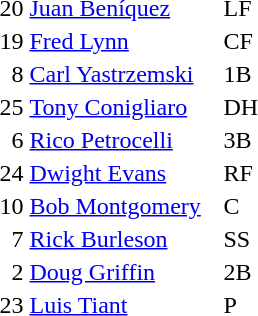<table>
<tr>
<td>20</td>
<td><a href='#'>Juan Beníquez</a></td>
<td>LF</td>
</tr>
<tr>
<td>19</td>
<td><a href='#'>Fred Lynn</a></td>
<td>CF</td>
</tr>
<tr>
<td>  8</td>
<td><a href='#'>Carl Yastrzemski</a>    </td>
<td>1B</td>
</tr>
<tr>
<td>25</td>
<td><a href='#'>Tony Conigliaro</a></td>
<td>DH</td>
</tr>
<tr>
<td>  6</td>
<td><a href='#'>Rico Petrocelli</a></td>
<td>3B</td>
</tr>
<tr>
<td>24</td>
<td><a href='#'>Dwight Evans</a></td>
<td>RF</td>
</tr>
<tr>
<td>10</td>
<td><a href='#'>Bob Montgomery</a></td>
<td>C</td>
</tr>
<tr>
<td>  7</td>
<td><a href='#'>Rick Burleson</a></td>
<td>SS</td>
</tr>
<tr>
<td>  2</td>
<td><a href='#'>Doug Griffin</a></td>
<td>2B</td>
</tr>
<tr>
<td>23</td>
<td><a href='#'>Luis Tiant</a></td>
<td>P</td>
</tr>
</table>
